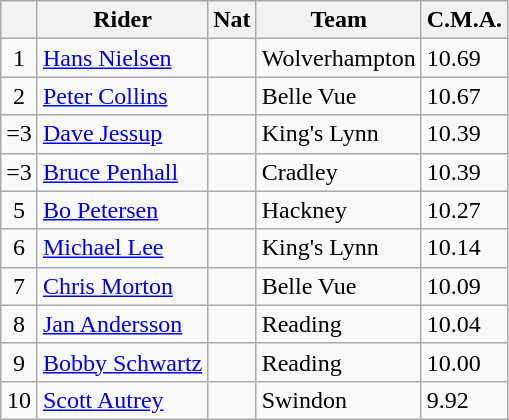<table class=wikitable>
<tr>
<th></th>
<th>Rider</th>
<th>Nat</th>
<th>Team</th>
<th>C.M.A.</th>
</tr>
<tr>
<td align="center">1</td>
<td><a href='#'>Hans Nielsen</a></td>
<td></td>
<td>Wolverhampton</td>
<td>10.69</td>
</tr>
<tr>
<td align="center">2</td>
<td><a href='#'>Peter Collins</a></td>
<td></td>
<td>Belle Vue</td>
<td>10.67</td>
</tr>
<tr>
<td align="center">=3</td>
<td><a href='#'>Dave Jessup</a></td>
<td></td>
<td>King's Lynn</td>
<td>10.39</td>
</tr>
<tr>
<td align="center">=3</td>
<td><a href='#'>Bruce Penhall</a></td>
<td></td>
<td>Cradley</td>
<td>10.39</td>
</tr>
<tr>
<td align="center">5</td>
<td><a href='#'>Bo Petersen</a></td>
<td></td>
<td>Hackney</td>
<td>10.27</td>
</tr>
<tr>
<td align="center">6</td>
<td><a href='#'>Michael Lee</a></td>
<td></td>
<td>King's Lynn</td>
<td>10.14</td>
</tr>
<tr>
<td align="center">7</td>
<td><a href='#'>Chris Morton</a></td>
<td></td>
<td>Belle Vue</td>
<td>10.09</td>
</tr>
<tr>
<td align="center">8</td>
<td><a href='#'>Jan Andersson</a></td>
<td></td>
<td>Reading</td>
<td>10.04</td>
</tr>
<tr>
<td align="center">9</td>
<td><a href='#'>Bobby Schwartz</a></td>
<td></td>
<td>Reading</td>
<td>10.00</td>
</tr>
<tr>
<td align="center">10</td>
<td><a href='#'>Scott Autrey</a></td>
<td></td>
<td>Swindon</td>
<td>9.92</td>
</tr>
</table>
